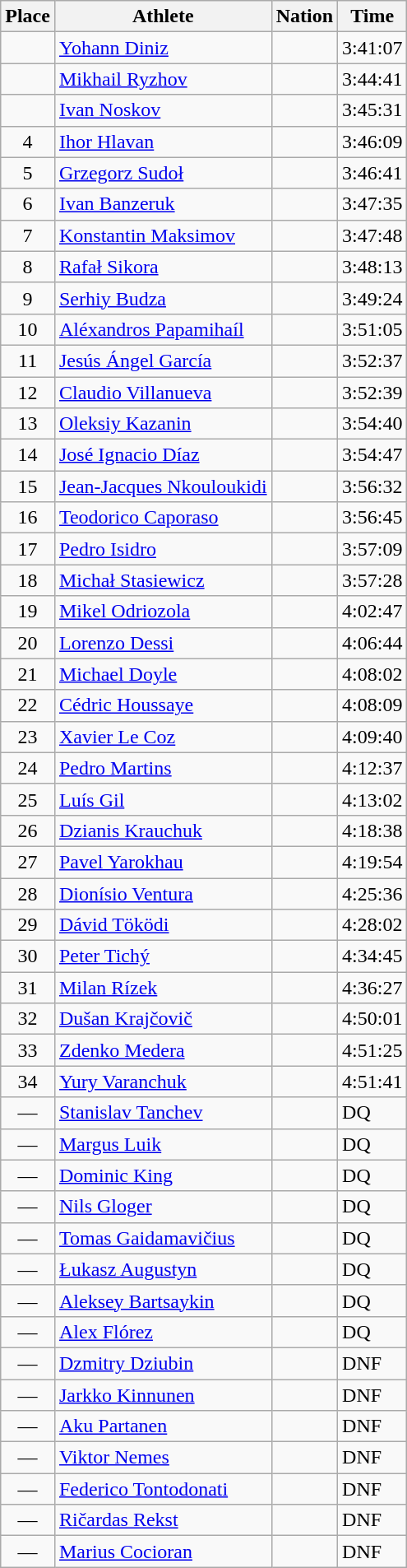<table class=wikitable>
<tr>
<th>Place</th>
<th>Athlete</th>
<th>Nation</th>
<th>Time</th>
</tr>
<tr>
<td align=center></td>
<td><a href='#'>Yohann Diniz</a></td>
<td></td>
<td>3:41:07</td>
</tr>
<tr>
<td align=center></td>
<td><a href='#'>Mikhail Ryzhov</a></td>
<td></td>
<td>3:44:41</td>
</tr>
<tr>
<td align=center></td>
<td><a href='#'>Ivan Noskov</a></td>
<td></td>
<td>3:45:31</td>
</tr>
<tr>
<td align=center>4</td>
<td><a href='#'>Ihor Hlavan</a></td>
<td></td>
<td>3:46:09</td>
</tr>
<tr>
<td align=center>5</td>
<td><a href='#'>Grzegorz Sudoł</a></td>
<td></td>
<td>3:46:41</td>
</tr>
<tr>
<td align=center>6</td>
<td><a href='#'>Ivan Banzeruk</a></td>
<td></td>
<td>3:47:35</td>
</tr>
<tr>
<td align=center>7</td>
<td><a href='#'>Konstantin Maksimov</a></td>
<td></td>
<td>3:47:48</td>
</tr>
<tr>
<td align=center>8</td>
<td><a href='#'>Rafał Sikora</a></td>
<td></td>
<td>3:48:13</td>
</tr>
<tr>
<td align=center>9</td>
<td><a href='#'>Serhiy Budza</a></td>
<td></td>
<td>3:49:24</td>
</tr>
<tr>
<td align=center>10</td>
<td><a href='#'>Aléxandros Papamihaíl</a></td>
<td></td>
<td>3:51:05</td>
</tr>
<tr>
<td align=center>11</td>
<td><a href='#'>Jesús Ángel García</a></td>
<td></td>
<td>3:52:37</td>
</tr>
<tr>
<td align=center>12</td>
<td><a href='#'>Claudio Villanueva</a></td>
<td></td>
<td>3:52:39</td>
</tr>
<tr>
<td align=center>13</td>
<td><a href='#'>Oleksiy Kazanin</a></td>
<td></td>
<td>3:54:40</td>
</tr>
<tr>
<td align=center>14</td>
<td><a href='#'>José Ignacio Díaz</a></td>
<td></td>
<td>3:54:47</td>
</tr>
<tr>
<td align=center>15</td>
<td><a href='#'>Jean-Jacques Nkouloukidi</a></td>
<td></td>
<td>3:56:32</td>
</tr>
<tr>
<td align=center>16</td>
<td><a href='#'>Teodorico Caporaso</a></td>
<td></td>
<td>3:56:45</td>
</tr>
<tr>
<td align=center>17</td>
<td><a href='#'>Pedro Isidro</a></td>
<td></td>
<td>3:57:09</td>
</tr>
<tr>
<td align=center>18</td>
<td><a href='#'>Michał Stasiewicz</a></td>
<td></td>
<td>3:57:28</td>
</tr>
<tr>
<td align=center>19</td>
<td><a href='#'>Mikel Odriozola</a></td>
<td></td>
<td>4:02:47</td>
</tr>
<tr>
<td align=center>20</td>
<td><a href='#'>Lorenzo Dessi</a></td>
<td></td>
<td>4:06:44</td>
</tr>
<tr>
<td align=center>21</td>
<td><a href='#'>Michael Doyle</a></td>
<td></td>
<td>4:08:02</td>
</tr>
<tr>
<td align=center>22</td>
<td><a href='#'>Cédric Houssaye</a></td>
<td></td>
<td>4:08:09</td>
</tr>
<tr>
<td align=center>23</td>
<td><a href='#'>Xavier Le Coz</a></td>
<td></td>
<td>4:09:40</td>
</tr>
<tr>
<td align=center>24</td>
<td><a href='#'>Pedro Martins</a></td>
<td></td>
<td>4:12:37</td>
</tr>
<tr>
<td align=center>25</td>
<td><a href='#'>Luís Gil</a></td>
<td></td>
<td>4:13:02</td>
</tr>
<tr>
<td align=center>26</td>
<td><a href='#'>Dzianis Krauchuk</a></td>
<td></td>
<td>4:18:38</td>
</tr>
<tr>
<td align=center>27</td>
<td><a href='#'>Pavel Yarokhau</a></td>
<td></td>
<td>4:19:54</td>
</tr>
<tr>
<td align=center>28</td>
<td><a href='#'>Dionísio Ventura</a></td>
<td></td>
<td>4:25:36</td>
</tr>
<tr>
<td align=center>29</td>
<td><a href='#'>Dávid Töködi</a></td>
<td></td>
<td>4:28:02</td>
</tr>
<tr>
<td align=center>30</td>
<td><a href='#'>Peter Tichý</a></td>
<td></td>
<td>4:34:45</td>
</tr>
<tr>
<td align=center>31</td>
<td><a href='#'>Milan Rízek</a></td>
<td></td>
<td>4:36:27</td>
</tr>
<tr>
<td align=center>32</td>
<td><a href='#'>Dušan Krajčovič</a></td>
<td></td>
<td>4:50:01</td>
</tr>
<tr>
<td align=center>33</td>
<td><a href='#'>Zdenko Medera</a></td>
<td></td>
<td>4:51:25</td>
</tr>
<tr>
<td align=center>34</td>
<td><a href='#'>Yury Varanchuk</a></td>
<td></td>
<td>4:51:41</td>
</tr>
<tr>
<td align=center>—</td>
<td><a href='#'>Stanislav Tanchev</a></td>
<td></td>
<td>DQ</td>
</tr>
<tr>
<td align=center>—</td>
<td><a href='#'>Margus Luik</a></td>
<td></td>
<td>DQ</td>
</tr>
<tr>
<td align=center>—</td>
<td><a href='#'>Dominic King</a></td>
<td></td>
<td>DQ</td>
</tr>
<tr>
<td align=center>—</td>
<td><a href='#'>Nils Gloger</a></td>
<td></td>
<td>DQ</td>
</tr>
<tr>
<td align=center>—</td>
<td><a href='#'>Tomas Gaidamavičius</a></td>
<td></td>
<td>DQ</td>
</tr>
<tr>
<td align=center>—</td>
<td><a href='#'>Łukasz Augustyn</a></td>
<td></td>
<td>DQ</td>
</tr>
<tr>
<td align=center>—</td>
<td><a href='#'>Aleksey Bartsaykin</a></td>
<td></td>
<td>DQ</td>
</tr>
<tr>
<td align=center>—</td>
<td><a href='#'>Alex Flórez</a></td>
<td></td>
<td>DQ</td>
</tr>
<tr>
<td align=center>—</td>
<td><a href='#'>Dzmitry Dziubin</a></td>
<td></td>
<td>DNF</td>
</tr>
<tr>
<td align=center>—</td>
<td><a href='#'>Jarkko Kinnunen</a></td>
<td></td>
<td>DNF</td>
</tr>
<tr>
<td align=center>—</td>
<td><a href='#'>Aku Partanen</a></td>
<td></td>
<td>DNF</td>
</tr>
<tr>
<td align=center>—</td>
<td><a href='#'>Viktor Nemes</a></td>
<td></td>
<td>DNF</td>
</tr>
<tr>
<td align=center>—</td>
<td><a href='#'>Federico Tontodonati</a></td>
<td></td>
<td>DNF</td>
</tr>
<tr>
<td align=center>—</td>
<td><a href='#'>Ričardas Rekst</a></td>
<td></td>
<td>DNF</td>
</tr>
<tr>
<td align=center>—</td>
<td><a href='#'>Marius Cocioran</a></td>
<td></td>
<td>DNF</td>
</tr>
</table>
